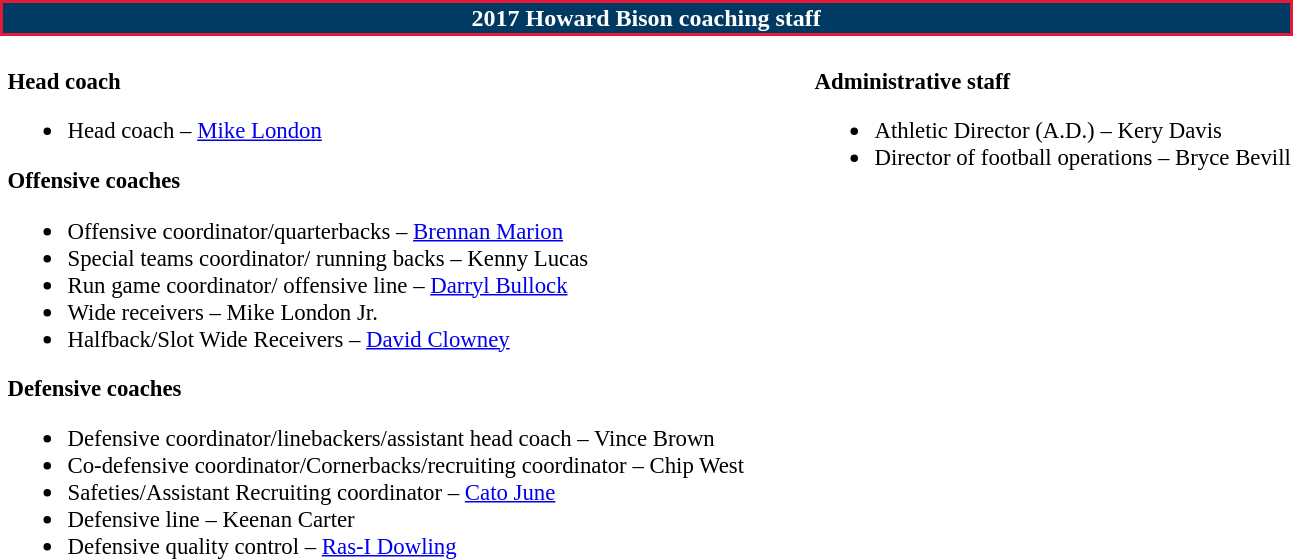<table class="toccolours" style="text-align: left">
<tr>
<th colspan="8" style= "border-spacing: 2px; border: 2px solid #e51937; background-color: #003a63; color:#FFFFFF; text-align: center;"><strong>2017 Howard Bison coaching staff</strong></th>
</tr>
<tr>
<td valign = "top"></td>
<td style="font-size: 95%;" valign="top"><br><strong>Head coach</strong><ul><li>Head coach – <a href='#'>Mike London</a></li></ul><strong>Offensive coaches</strong><ul><li>Offensive coordinator/quarterbacks – <a href='#'>Brennan Marion</a></li><li>Special teams coordinator/ running backs – Kenny Lucas</li><li>Run game coordinator/ offensive line – <a href='#'>Darryl Bullock</a></li><li>Wide receivers – Mike London Jr.</li><li>Halfback/Slot Wide Receivers – <a href='#'>David Clowney</a></li></ul><strong>Defensive coaches</strong><ul><li>Defensive coordinator/linebackers/assistant head coach – Vince Brown</li><li>Co-defensive coordinator/Cornerbacks/recruiting coordinator – Chip West</li><li>Safeties/Assistant Recruiting coordinator – <a href='#'>Cato June</a></li><li>Defensive line – Keenan Carter</li><li>Defensive quality control – <a href='#'>Ras-I Dowling</a></li></ul></td>
<td width = "35"> </td>
<td valign = "top"></td>
<td style="font-size: 95%;" valign="top"><br><strong>Administrative staff</strong><ul><li>Athletic Director (A.D.) – Kery Davis</li><li>Director of football operations – Bryce Bevill</li></ul></td>
</tr>
</table>
